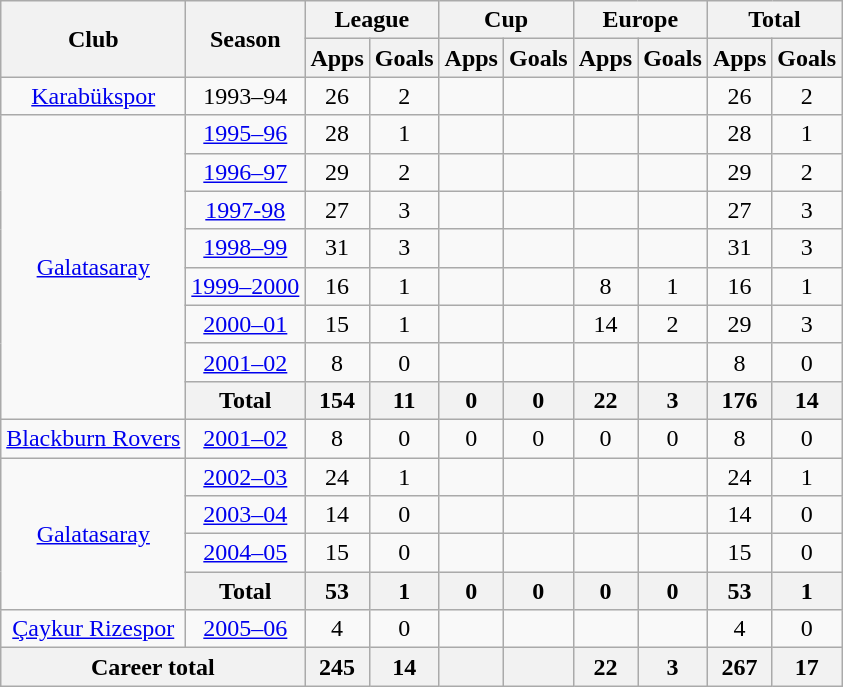<table class="wikitable" style="text-align:center">
<tr>
<th rowspan="2">Club</th>
<th rowspan="2">Season</th>
<th colspan="2">League</th>
<th colspan="2">Cup</th>
<th colspan="2">Europe</th>
<th colspan="2">Total</th>
</tr>
<tr>
<th>Apps</th>
<th>Goals</th>
<th>Apps</th>
<th>Goals</th>
<th>Apps</th>
<th>Goals</th>
<th>Apps</th>
<th>Goals</th>
</tr>
<tr>
<td><a href='#'>Karabükspor</a></td>
<td>1993–94</td>
<td>26</td>
<td>2</td>
<td></td>
<td></td>
<td></td>
<td></td>
<td>26</td>
<td>2</td>
</tr>
<tr>
<td rowspan="8"><a href='#'>Galatasaray</a></td>
<td><a href='#'>1995–96</a></td>
<td>28</td>
<td>1</td>
<td></td>
<td></td>
<td></td>
<td></td>
<td>28</td>
<td>1</td>
</tr>
<tr>
<td><a href='#'>1996–97</a></td>
<td>29</td>
<td>2</td>
<td></td>
<td></td>
<td></td>
<td></td>
<td>29</td>
<td>2</td>
</tr>
<tr>
<td><a href='#'>1997-98</a></td>
<td>27</td>
<td>3</td>
<td></td>
<td></td>
<td></td>
<td></td>
<td>27</td>
<td>3</td>
</tr>
<tr>
<td><a href='#'>1998–99</a></td>
<td>31</td>
<td>3</td>
<td></td>
<td></td>
<td></td>
<td></td>
<td>31</td>
<td>3</td>
</tr>
<tr>
<td><a href='#'>1999–2000</a></td>
<td>16</td>
<td>1</td>
<td></td>
<td></td>
<td>8</td>
<td>1</td>
<td>16</td>
<td>1</td>
</tr>
<tr>
<td><a href='#'>2000–01</a></td>
<td>15</td>
<td>1</td>
<td></td>
<td></td>
<td>14</td>
<td>2</td>
<td>29</td>
<td>3</td>
</tr>
<tr>
<td><a href='#'>2001–02</a></td>
<td>8</td>
<td>0</td>
<td></td>
<td></td>
<td></td>
<td></td>
<td>8</td>
<td>0</td>
</tr>
<tr>
<th>Total</th>
<th>154</th>
<th>11</th>
<th>0</th>
<th>0</th>
<th>22</th>
<th>3</th>
<th>176</th>
<th>14</th>
</tr>
<tr>
<td><a href='#'>Blackburn Rovers</a></td>
<td><a href='#'>2001–02</a></td>
<td>8</td>
<td>0</td>
<td>0</td>
<td>0</td>
<td>0</td>
<td>0</td>
<td>8</td>
<td>0</td>
</tr>
<tr>
<td rowspan="4"><a href='#'>Galatasaray</a></td>
<td><a href='#'>2002–03</a></td>
<td>24</td>
<td>1</td>
<td></td>
<td></td>
<td></td>
<td></td>
<td>24</td>
<td>1</td>
</tr>
<tr>
<td><a href='#'>2003–04</a></td>
<td>14</td>
<td>0</td>
<td></td>
<td></td>
<td></td>
<td></td>
<td>14</td>
<td>0</td>
</tr>
<tr>
<td><a href='#'>2004–05</a></td>
<td>15</td>
<td>0</td>
<td></td>
<td></td>
<td></td>
<td></td>
<td>15</td>
<td>0</td>
</tr>
<tr>
<th>Total</th>
<th>53</th>
<th>1</th>
<th>0</th>
<th>0</th>
<th>0</th>
<th>0</th>
<th>53</th>
<th>1</th>
</tr>
<tr>
<td><a href='#'>Çaykur Rizespor</a></td>
<td><a href='#'>2005–06</a></td>
<td>4</td>
<td>0</td>
<td></td>
<td></td>
<td></td>
<td></td>
<td>4</td>
<td>0</td>
</tr>
<tr>
<th colspan="2">Career total</th>
<th>245</th>
<th>14</th>
<th></th>
<th></th>
<th>22</th>
<th>3</th>
<th>267</th>
<th>17</th>
</tr>
</table>
